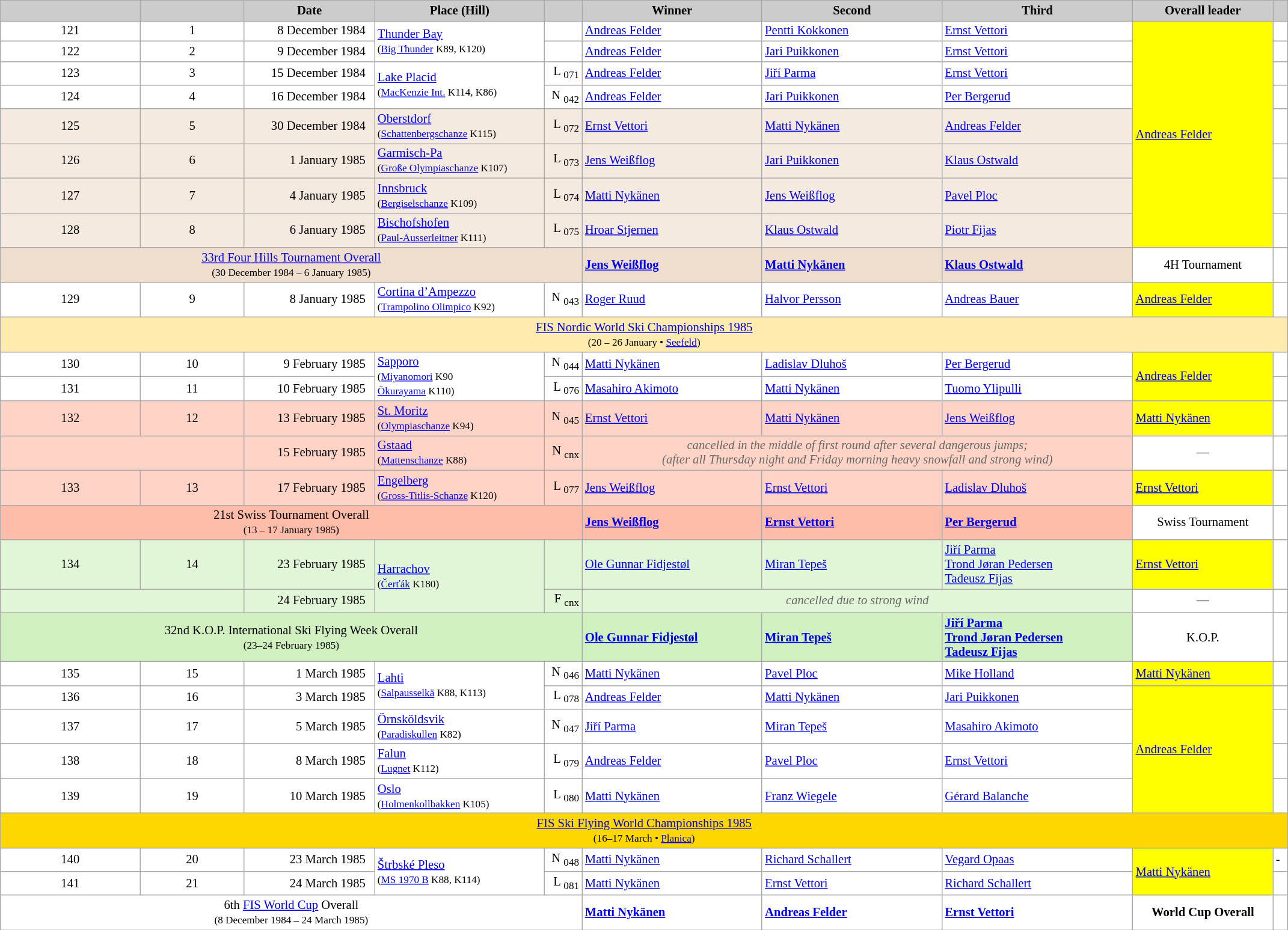<table class="wikitable plainrowheaders" style="background:#fff; font-size:86%; width:113%; line-height:16px; border:gray solid 1px; border-collapse:collapse;">
<tr>
<th scope="col" style="background:#ccc; width=30 px;"></th>
<th scope="col" style="background:#ccc; width=30 px;"></th>
<th scope="col" style="background:#ccc; width:138px;">Date</th>
<th scope="col" style="background:#ccc; width:182px;">Place (Hill)</th>
<th scope="col" style="background:#ccc; width:35px;"></th>
<th scope="col" style="background:#ccc; width:193px;">Winner</th>
<th scope="col" style="background:#ccc; width:193px;">Second</th>
<th scope="col" style="background:#ccc; width:205px;">Third</th>
<th scope="col" style="background:#ccc; width:149px;">Overall leader</th>
<th scope="col" style="background:#ccc; width:10px;"></th>
</tr>
<tr>
<td align=center>121</td>
<td align=center>1</td>
<td align=right>8 December 1984  </td>
<td rowspan=2> <a href='#'>Thunder Bay</a><br><small>(<a href='#'>Big Thunder</a> K89, K120)</small></td>
<td align=right></td>
<td> <a href='#'>Andreas Felder</a></td>
<td> <a href='#'>Pentti Kokkonen</a></td>
<td> <a href='#'>Ernst Vettori</a></td>
<td bgcolor=yellow rowspan=8> <a href='#'>Andreas Felder</a></td>
<td></td>
</tr>
<tr>
<td align=center>122</td>
<td align=center>2</td>
<td align=right>9 December 1984  </td>
<td align=right></td>
<td> <a href='#'>Andreas Felder</a></td>
<td> <a href='#'>Jari Puikkonen</a></td>
<td> <a href='#'>Ernst Vettori</a></td>
<td></td>
</tr>
<tr>
<td align=center>123</td>
<td align=center>3</td>
<td align=right>15 December 1984  </td>
<td rowspan=2> <a href='#'>Lake Placid</a><br><small>(<a href='#'>MacKenzie Int.</a> K114, K86)</small></td>
<td align=right>L <sub>071</sub></td>
<td> <a href='#'>Andreas Felder</a></td>
<td> <a href='#'>Jiří Parma</a></td>
<td> <a href='#'>Ernst Vettori</a></td>
<td></td>
</tr>
<tr>
<td align=center>124</td>
<td align=center>4</td>
<td align=right>16 December 1984  </td>
<td align=right>N <sub>042</sub></td>
<td> <a href='#'>Andreas Felder</a></td>
<td> <a href='#'>Jari Puikkonen</a></td>
<td> <a href='#'>Per Bergerud</a></td>
<td></td>
</tr>
<tr bgcolor=#F5EADF>
<td align=center>125</td>
<td align=center>5</td>
<td align=right>30 December 1984  </td>
<td> <a href='#'>Oberstdorf</a><br><small>(<a href='#'>Schattenbergschanze</a> K115)</small></td>
<td align=right>L <sub>072</sub></td>
<td> <a href='#'>Ernst Vettori</a></td>
<td> <a href='#'>Matti Nykänen</a></td>
<td> <a href='#'>Andreas Felder</a></td>
<td bgcolor=white></td>
</tr>
<tr bgcolor=#F5EADF>
<td align=center>126</td>
<td align=center>6</td>
<td align=right>1 January 1985  </td>
<td> <a href='#'>Garmisch-Pa</a><br><small>(<a href='#'>Große Olympiaschanze</a> K107)</small></td>
<td align=right>L <sub>073</sub></td>
<td> <a href='#'>Jens Weißflog</a></td>
<td> <a href='#'>Jari Puikkonen</a></td>
<td> <a href='#'>Klaus Ostwald</a></td>
<td bgcolor=white></td>
</tr>
<tr bgcolor=#F5EADF>
<td align=center>127</td>
<td align=center>7</td>
<td align=right>4 January 1985  </td>
<td> <a href='#'>Innsbruck</a><br><small>(<a href='#'>Bergiselschanze</a> K109)</small></td>
<td align=right>L <sub>074</sub></td>
<td> <a href='#'>Matti Nykänen</a></td>
<td> <a href='#'>Jens Weißflog</a></td>
<td> <a href='#'>Pavel Ploc</a></td>
<td bgcolor=white></td>
</tr>
<tr bgcolor=#F5EADF>
<td align=center>128</td>
<td align=center>8</td>
<td align=right>6 January 1985  </td>
<td> <a href='#'>Bischofshofen</a><br><small>(<a href='#'>Paul-Ausserleitner</a> K111)</small></td>
<td align=right>L <sub>075</sub></td>
<td> <a href='#'>Hroar Stjernen</a></td>
<td> <a href='#'>Klaus Ostwald</a></td>
<td> <a href='#'>Piotr Fijas</a></td>
<td bgcolor=white></td>
</tr>
<tr bgcolor=#EFDECD>
<td colspan=5 align=center><a href='#'>33rd Four Hills Tournament Overall</a><br><small>(30 December 1984 – 6 January 1985)</small></td>
<td> <strong><a href='#'>Jens Weißflog</a></strong></td>
<td> <strong><a href='#'>Matti Nykänen</a></strong></td>
<td> <strong><a href='#'>Klaus Ostwald</a></strong></td>
<td bgcolor=white align=center>4H Tournament</td>
<td bgcolor=white></td>
</tr>
<tr>
<td align=center>129</td>
<td align=center>9</td>
<td align=right>8 January 1985  </td>
<td> <a href='#'>Cortina d’Ampezzo</a><br><small>(<a href='#'>Trampolino Olimpico</a> K92)</small></td>
<td align=right>N <sub>043</sub></td>
<td> <a href='#'>Roger Ruud</a></td>
<td> <a href='#'>Halvor Persson</a></td>
<td> <a href='#'>Andreas Bauer</a></td>
<td bgcolor=yellow> <a href='#'>Andreas Felder</a></td>
<td></td>
</tr>
<tr style="background:#FFEBAD">
<td colspan=10 align=center><a href='#'>FIS Nordic World Ski Championships 1985</a><br><small>(20 – 26 January •  <a href='#'>Seefeld</a>)</small></td>
</tr>
<tr>
<td align=center>130</td>
<td align=center>10</td>
<td align=right>9 February 1985  </td>
<td rowspan=2> <a href='#'>Sapporo</a><br><small>(<a href='#'>Miyanomori</a> K90<br><a href='#'>Ōkurayama</a> K110)</small></td>
<td align=right>N <sub>044</sub></td>
<td> <a href='#'>Matti Nykänen</a></td>
<td> <a href='#'>Ladislav Dluhoš</a></td>
<td> <a href='#'>Per Bergerud</a></td>
<td bgcolor=yellow rowspan=2> <a href='#'>Andreas Felder</a></td>
<td></td>
</tr>
<tr>
<td align=center>131</td>
<td align=center>11</td>
<td align=right>10 February 1985  </td>
<td align=right>L <sub>076</sub></td>
<td> <a href='#'>Masahiro Akimoto</a></td>
<td> <a href='#'>Matti Nykänen</a></td>
<td> <a href='#'>Tuomo Ylipulli</a></td>
<td></td>
</tr>
<tr bgcolor=#FFD4C7>
<td align=center>132</td>
<td align=center>12</td>
<td align=right>13 February 1985  </td>
<td> <a href='#'>St. Moritz</a><br><small>(<a href='#'>Olympiaschanze</a> K94)</small></td>
<td align=right>N <sub>045</sub></td>
<td> <a href='#'>Ernst Vettori</a></td>
<td> <a href='#'>Matti Nykänen</a></td>
<td> <a href='#'>Jens Weißflog</a></td>
<td bgcolor=yellow> <a href='#'>Matti Nykänen</a></td>
<td bgcolor=white></td>
</tr>
<tr bgcolor=#FFD4C7>
<td colspan=2></td>
<td align=right>15 February 1985  </td>
<td> <a href='#'>Gstaad</a><br><small>(<a href='#'>Mattenschanze</a> K88)</small></td>
<td align=right>N <sub>cnx</sub></td>
<td colspan=3 align=center style=color:#696969><em>cancelled in the middle of first round after several dangerous jumps;<br>(after all Thursday night and Friday morning heavy snowfall and strong wind)</em></td>
<td bgcolor=white align=center>—</td>
<td bgcolor=white></td>
</tr>
<tr bgcolor=#FFD4C7>
<td align=center>133</td>
<td align=center>13</td>
<td align=right>17 February 1985  </td>
<td> <a href='#'>Engelberg</a><br><small>(<a href='#'>Gross-Titlis-Schanze</a> K120)</small></td>
<td align=right>L <sub>077</sub></td>
<td> <a href='#'>Jens Weißflog</a></td>
<td> <a href='#'>Ernst Vettori</a></td>
<td> <a href='#'>Ladislav Dluhoš</a></td>
<td bgcolor=yellow> <a href='#'>Ernst Vettori</a></td>
<td bgcolor=white></td>
</tr>
<tr bgcolor=#FFBCA8>
<td colspan=5 align=center>21st Swiss Tournament Overall<br><small>(13 – 17 January 1985)</small></td>
<td> <strong><a href='#'>Jens Weißflog</a></strong></td>
<td> <strong><a href='#'>Ernst Vettori</a></strong></td>
<td> <strong><a href='#'>Per Bergerud</a></strong></td>
<td bgcolor=white align=center>Swiss Tournament</td>
<td bgcolor=white></td>
</tr>
<tr bgcolor=#E1F5D7>
<td align=center>134</td>
<td align=center>14</td>
<td align=right>23 February 1985  </td>
<td rowspan=2> <a href='#'>Harrachov</a><br><small>(<a href='#'>Čerťák</a> K180)</small></td>
<td align=right></td>
<td> <a href='#'>Ole Gunnar Fidjestøl</a></td>
<td> <a href='#'>Miran Tepeš</a></td>
<td> <a href='#'>Jiří Parma</a><br> <a href='#'>Trond Jøran Pedersen</a><br> <a href='#'>Tadeusz Fijas</a></td>
<td bgcolor=yellow> <a href='#'>Ernst Vettori</a></td>
<td bgcolor=white></td>
</tr>
<tr bgcolor=#E1F5D7>
<td colspan=2></td>
<td align=right>24 February 1985  </td>
<td align=right>F <sub>cnx</sub></td>
<td colspan=3 align=center style=color:#696969><em>cancelled due to strong wind</em></td>
<td bgcolor=white align=center>—</td>
<td bgcolor=white></td>
</tr>
<tr bgcolor=#D0F0C0>
<td colspan=5 align=center>32nd K.O.P. International Ski Flying Week Overall<br><small>(23–24 February 1985)</small></td>
<td> <strong><a href='#'>Ole Gunnar Fidjestøl</a></strong></td>
<td> <strong><a href='#'>Miran Tepeš</a></strong></td>
<td> <strong><a href='#'>Jiří Parma</a></strong><br> <strong><a href='#'>Trond Jøran Pedersen</a></strong><br> <strong><a href='#'>Tadeusz Fijas</a></strong></td>
<td bgcolor=white align=center>K.O.P.</td>
<td bgcolor=white></td>
</tr>
<tr>
<td align=center>135</td>
<td align=center>15</td>
<td align=right>1 March 1985  </td>
<td rowspan=2> <a href='#'>Lahti</a><br><small>(<a href='#'>Salpausselkä</a> K88, K113)</small></td>
<td align=right>N <sub>046</sub></td>
<td> <a href='#'>Matti Nykänen</a></td>
<td> <a href='#'>Pavel Ploc</a></td>
<td> <a href='#'>Mike Holland</a></td>
<td bgcolor=yellow> <a href='#'>Matti Nykänen</a></td>
<td></td>
</tr>
<tr>
<td align=center>136</td>
<td align=center>16</td>
<td align=right>3 March 1985  </td>
<td align=right>L <sub>078</sub></td>
<td> <a href='#'>Andreas Felder</a></td>
<td> <a href='#'>Matti Nykänen</a></td>
<td> <a href='#'>Jari Puikkonen</a></td>
<td bgcolor=yellow rowspan=4> <a href='#'>Andreas Felder</a></td>
<td></td>
</tr>
<tr>
<td align=center>137</td>
<td align=center>17</td>
<td align=right>5 March 1985  </td>
<td> <a href='#'>Örnsköldsvik</a><br><small>(<a href='#'>Paradiskullen</a> K82)</small></td>
<td align=right>N <sub>047</sub></td>
<td> <a href='#'>Jiří Parma</a></td>
<td> <a href='#'>Miran Tepeš</a></td>
<td> <a href='#'>Masahiro Akimoto</a></td>
<td></td>
</tr>
<tr>
<td align=center>138</td>
<td align=center>18</td>
<td align=right>8 March 1985  </td>
<td> <a href='#'>Falun</a><br><small>(<a href='#'>Lugnet</a> K112)</small></td>
<td align=right>L <sub>079</sub></td>
<td> <a href='#'>Andreas Felder</a></td>
<td> <a href='#'>Pavel Ploc</a></td>
<td> <a href='#'>Ernst Vettori</a></td>
<td></td>
</tr>
<tr>
<td align=center>139</td>
<td align=center>19</td>
<td align=right>10 March 1985  </td>
<td> <a href='#'>Oslo</a><br><small>(<a href='#'>Holmenkollbakken</a> K105)</small></td>
<td align=right>L <sub>080</sub></td>
<td> <a href='#'>Matti Nykänen</a></td>
<td> <a href='#'>Franz Wiegele</a></td>
<td> <a href='#'>Gérard Balanche</a></td>
<td></td>
</tr>
<tr style="background:gold">
<td colspan=10 align=center><a href='#'>FIS Ski Flying World Championships 1985</a> <br><small>(16–17 March •  <a href='#'>Planica</a>)</small></td>
</tr>
<tr>
<td align=center>140</td>
<td align=center>20</td>
<td align=right>23 March 1985  </td>
<td rowspan=2> <a href='#'>Štrbské Pleso</a><br><small>(<a href='#'>MS 1970 B</a> K88, K114)</small></td>
<td align=right>N <sub>048</sub></td>
<td> <a href='#'>Matti Nykänen</a></td>
<td> <a href='#'>Richard Schallert</a></td>
<td> <a href='#'>Vegard Opaas</a></td>
<td bgcolor=yellow rowspan=2> <a href='#'>Matti Nykänen</a></td>
<td>-</td>
</tr>
<tr>
<td align=center>141</td>
<td align=center>21</td>
<td align=right>24 March 1985  </td>
<td align=right>L <sub>081</sub></td>
<td> <a href='#'>Matti Nykänen</a></td>
<td> <a href='#'>Ernst Vettori</a></td>
<td> <a href='#'>Richard Schallert</a></td>
<td></td>
</tr>
<tr>
<td colspan="5" align="center">6th <a href='#'>FIS World Cup</a> Overall<br><small>(8 December 1984 – 24 March 1985)</small></td>
<td> <strong><a href='#'>Matti Nykänen</a></strong></td>
<td> <strong><a href='#'>Andreas Felder</a></strong></td>
<td> <strong><a href='#'>Ernst Vettori</a></strong></td>
<td align=center><strong>World Cup Overall</strong></td>
<td></td>
</tr>
</table>
